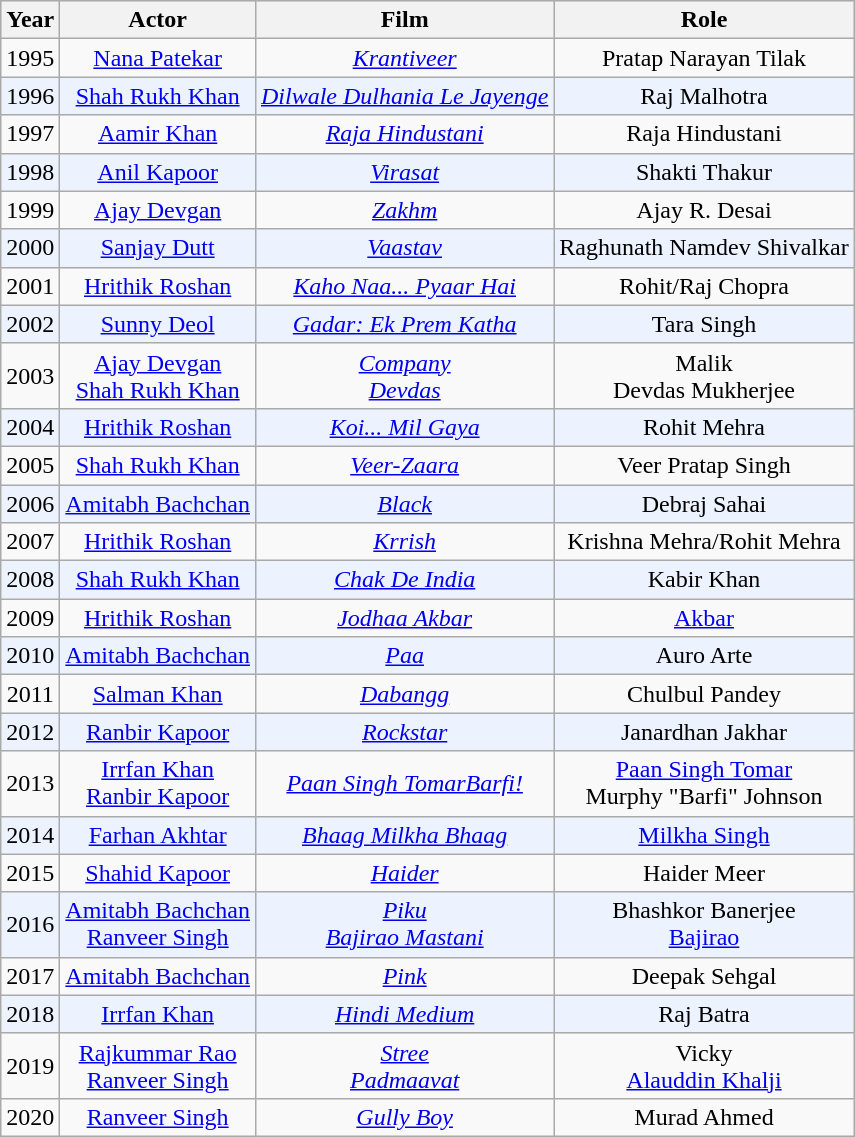<table class="wikitable sortable" style="text-align:center;">
<tr style="background:#d1e4fd;">
<th>Year</th>
<th>Actor</th>
<th>Film</th>
<th>Role</th>
</tr>
<tr>
<td>1995</td>
<td><a href='#'>Nana Patekar</a></td>
<td><em><a href='#'>Krantiveer</a></em></td>
<td>Pratap Narayan Tilak</td>
</tr>
<tr style="background:#edf3fe;">
<td>1996</td>
<td><a href='#'>Shah Rukh Khan</a></td>
<td><em><a href='#'>Dilwale Dulhania Le Jayenge</a></em></td>
<td>Raj Malhotra</td>
</tr>
<tr>
<td>1997</td>
<td><a href='#'>Aamir Khan</a></td>
<td><em><a href='#'>Raja Hindustani</a></em></td>
<td>Raja Hindustani</td>
</tr>
<tr style="background:#edf3fe;">
<td>1998</td>
<td><a href='#'>Anil Kapoor</a></td>
<td><em><a href='#'>Virasat</a></em></td>
<td>Shakti Thakur</td>
</tr>
<tr>
<td>1999</td>
<td><a href='#'>Ajay Devgan</a></td>
<td><em><a href='#'>Zakhm</a></em></td>
<td>Ajay R. Desai</td>
</tr>
<tr style="background:#edf3fe;">
<td>2000</td>
<td><a href='#'>Sanjay Dutt</a></td>
<td><em><a href='#'>Vaastav</a></em></td>
<td>Raghunath Namdev Shivalkar</td>
</tr>
<tr>
<td>2001</td>
<td><a href='#'>Hrithik Roshan</a></td>
<td><em><a href='#'>Kaho Naa... Pyaar Hai</a></em></td>
<td>Rohit/Raj Chopra</td>
</tr>
<tr style="background:#edf3fe;">
<td>2002</td>
<td><a href='#'>Sunny Deol</a></td>
<td><em><a href='#'>Gadar: Ek Prem Katha</a></em></td>
<td>Tara Singh</td>
</tr>
<tr>
<td>2003</td>
<td> <a href='#'>Ajay Devgan</a> <br> <a href='#'>Shah Rukh Khan</a></td>
<td><em><a href='#'>Company</a></em> <br> <em><a href='#'>Devdas</a></em></td>
<td>Malik<br>Devdas Mukherjee</td>
</tr>
<tr style="background:#edf3fe;">
<td>2004</td>
<td><a href='#'>Hrithik Roshan</a></td>
<td><em><a href='#'>Koi... Mil Gaya</a></em></td>
<td>Rohit Mehra</td>
</tr>
<tr>
<td>2005</td>
<td><a href='#'>Shah Rukh Khan</a></td>
<td><em><a href='#'>Veer-Zaara</a></em></td>
<td>Veer Pratap Singh</td>
</tr>
<tr style="background:#edf3fe;">
<td>2006</td>
<td><a href='#'>Amitabh Bachchan</a></td>
<td><em><a href='#'>Black</a></em></td>
<td>Debraj Sahai</td>
</tr>
<tr>
<td>2007</td>
<td><a href='#'>Hrithik Roshan</a></td>
<td><em><a href='#'>Krrish</a></em></td>
<td>Krishna Mehra/Rohit Mehra</td>
</tr>
<tr style="background:#edf3fe;">
<td>2008</td>
<td><a href='#'>Shah Rukh Khan</a></td>
<td><em><a href='#'>Chak De India</a></em></td>
<td>Kabir Khan</td>
</tr>
<tr>
<td>2009</td>
<td><a href='#'>Hrithik Roshan</a></td>
<td><em><a href='#'>Jodhaa Akbar</a></em></td>
<td><a href='#'>Akbar</a></td>
</tr>
<tr style="background:#edf3fe;">
<td>2010</td>
<td><a href='#'>Amitabh Bachchan</a></td>
<td><em><a href='#'>Paa</a></em></td>
<td>Auro Arte</td>
</tr>
<tr>
<td>2011</td>
<td><a href='#'>Salman Khan</a></td>
<td><em><a href='#'>Dabangg</a></em></td>
<td>Chulbul Pandey</td>
</tr>
<tr style="background:#edf3fe;">
<td>2012</td>
<td><a href='#'>Ranbir Kapoor</a></td>
<td><em><a href='#'>Rockstar</a></em></td>
<td>Janardhan Jakhar</td>
</tr>
<tr>
<td>2013</td>
<td><a href='#'>Irrfan Khan</a> <br> <a href='#'>Ranbir Kapoor</a></td>
<td><em><a href='#'>Paan Singh Tomar</a></em><em><a href='#'>Barfi!</a></em></td>
<td><a href='#'>Paan Singh Tomar</a><br> Murphy "Barfi" Johnson</td>
</tr>
<tr style="background:#edf3fe;">
<td>2014</td>
<td><a href='#'>Farhan Akhtar</a></td>
<td><em><a href='#'>Bhaag Milkha Bhaag</a></em></td>
<td><a href='#'>Milkha Singh</a></td>
</tr>
<tr>
<td>2015</td>
<td><a href='#'>Shahid Kapoor</a></td>
<td><em><a href='#'>Haider</a></em></td>
<td>Haider Meer</td>
</tr>
<tr |- bgcolor=#edf3fe>
<td>2016</td>
<td><a href='#'>Amitabh Bachchan</a> <br> <a href='#'>Ranveer Singh</a></td>
<td><em><a href='#'>Piku</a></em> <br> <em><a href='#'>Bajirao Mastani</a></em></td>
<td>Bhashkor Banerjee<br><a href='#'>Bajirao</a></td>
</tr>
<tr>
<td>2017</td>
<td><a href='#'>Amitabh Bachchan</a></td>
<td><em><a href='#'>Pink</a></em></td>
<td>Deepak Sehgal</td>
</tr>
<tr style="background:#edf3fe;">
<td>2018</td>
<td><a href='#'>Irrfan Khan</a></td>
<td><em><a href='#'>Hindi Medium</a></em></td>
<td>Raj Batra</td>
</tr>
<tr>
<td>2019</td>
<td><a href='#'>Rajkummar Rao</a><br><a href='#'>Ranveer Singh</a></td>
<td><em><a href='#'>Stree</a><br><a href='#'>Padmaavat</a></em></td>
<td> Vicky<br> <a href='#'>Alauddin Khalji</a></td>
</tr>
<tr>
<td>2020</td>
<td><a href='#'>Ranveer Singh</a></td>
<td><em><a href='#'>Gully Boy</a></em></td>
<td>Murad Ahmed</td>
</tr>
</table>
